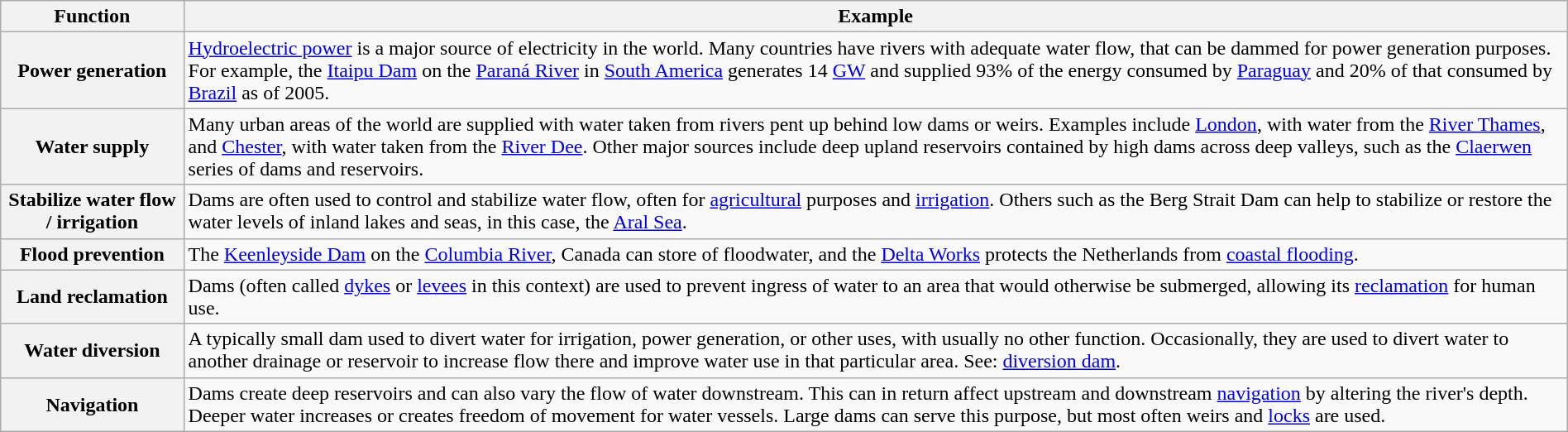<table class="wikitable plainrowheaders" style="margin-right: 0;">
<tr>
<th scope="col">Function</th>
<th scope="col">Example</th>
</tr>
<tr>
<th scope="row">Power generation</th>
<td><a href='#'>Hydroelectric power</a> is a major source of electricity in the world. Many countries have rivers with adequate water flow, that can be dammed for power generation purposes. For example, the <a href='#'>Itaipu Dam</a> on the <a href='#'>Paraná River</a> in <a href='#'>South America</a> generates 14 <a href='#'>GW</a> and supplied 93% of the energy consumed by <a href='#'>Paraguay</a> and 20% of that consumed by <a href='#'>Brazil</a> as of 2005.</td>
</tr>
<tr>
<th scope="row">Water supply</th>
<td>Many urban areas of the world are supplied with water taken from rivers pent up behind low dams or weirs. Examples include <a href='#'>London</a>, with water from the <a href='#'>River Thames</a>, and <a href='#'>Chester</a>, with water taken from the <a href='#'>River Dee</a>. Other major sources include deep upland reservoirs contained by high dams across deep valleys, such as the <a href='#'>Claerwen</a> series of dams and reservoirs.</td>
</tr>
<tr>
<th scope="row">Stabilize water flow / irrigation</th>
<td>Dams are often used to control and stabilize water flow, often for <a href='#'>agricultural</a> purposes and <a href='#'>irrigation</a>. Others such as the Berg Strait Dam can help to stabilize or restore the water levels of inland lakes and seas, in this case, the <a href='#'>Aral Sea</a>.</td>
</tr>
<tr>
<th scope="row">Flood prevention</th>
<td>The <a href='#'>Keenleyside Dam</a> on the <a href='#'>Columbia River</a>, Canada can store  of floodwater, and the <a href='#'>Delta Works</a> protects the Netherlands from <a href='#'>coastal flooding</a>.</td>
</tr>
<tr>
<th scope="row">Land reclamation</th>
<td>Dams (often called <a href='#'>dykes</a> or <a href='#'>levees</a> in this context) are used to prevent ingress of water to an area that would otherwise be submerged, allowing its <a href='#'>reclamation</a> for human use.</td>
</tr>
<tr>
<th scope="row">Water diversion</th>
<td>A typically small dam used to divert water for irrigation, power generation, or other uses, with usually no other function. Occasionally, they are used to divert water to another drainage or reservoir to increase flow there and improve water use in that particular area. See: <a href='#'>diversion dam</a>.</td>
</tr>
<tr>
<th scope="row">Navigation</th>
<td>Dams create deep reservoirs and can also vary the flow of water downstream. This can in return affect upstream and downstream <a href='#'>navigation</a> by altering the river's depth. Deeper water increases or creates freedom of movement for water vessels. Large dams can serve this purpose, but most often weirs and <a href='#'>locks</a> are used.</td>
</tr>
</table>
